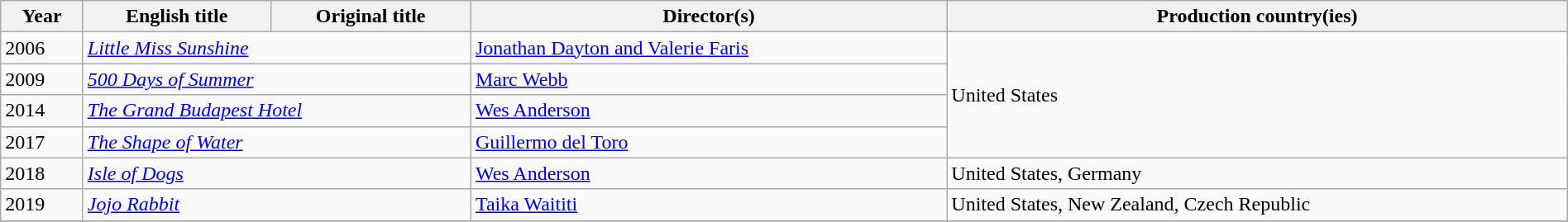<table class="sortable wikitable" style="width:100%; margin-bottom:4px" cellpadding="5">
<tr>
<th scope="col">Year</th>
<th scope="col">English title</th>
<th scope="col">Original title</th>
<th scope="col">Director(s)</th>
<th scope="col">Production country(ies)</th>
</tr>
<tr>
<td>2006</td>
<td colspan=2><em><a href='#'>Little Miss Sunshine</a></em></td>
<td><a href='#'>Jonathan Dayton and Valerie Faris</a></td>
<td rowspan=4>United States</td>
</tr>
<tr>
<td>2009</td>
<td colspan=2><em><a href='#'>500 Days of Summer</a></em></td>
<td><a href='#'>Marc Webb</a></td>
</tr>
<tr>
<td>2014</td>
<td colspan=2><em><a href='#'>The Grand Budapest Hotel</a></em></td>
<td><a href='#'>Wes Anderson</a></td>
</tr>
<tr>
<td>2017</td>
<td colspan=2><em><a href='#'>The Shape of Water</a></em></td>
<td><a href='#'>Guillermo del Toro</a></td>
</tr>
<tr>
<td>2018</td>
<td colspan=2><em><a href='#'>Isle of Dogs</a></em></td>
<td><a href='#'>Wes Anderson</a></td>
<td>United States, Germany</td>
</tr>
<tr>
<td>2019</td>
<td colspan=2><em><a href='#'>Jojo Rabbit</a></em></td>
<td><a href='#'>Taika Waititi</a></td>
<td>United States, New Zealand, Czech Republic</td>
</tr>
<tr>
</tr>
</table>
